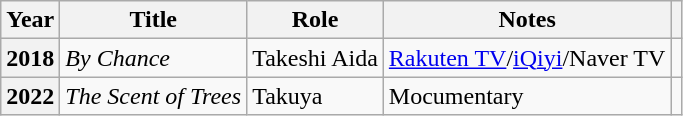<table class="wikitable sortable plainrowheaders">
<tr>
<th scope="col">Year</th>
<th scope="col">Title</th>
<th scope="col">Role</th>
<th scope="col">Notes</th>
<th scope="col" class="unsortable"></th>
</tr>
<tr>
<th scope="row">2018</th>
<td><em>By Chance</em></td>
<td>Takeshi Aida</td>
<td><a href='#'>Rakuten TV</a>/<a href='#'>iQiyi</a>/Naver TV</td>
<td></td>
</tr>
<tr>
<th scope="row">2022</th>
<td><em>The Scent of Trees</em></td>
<td>Takuya</td>
<td>Mocumentary</td>
<td></td>
</tr>
</table>
